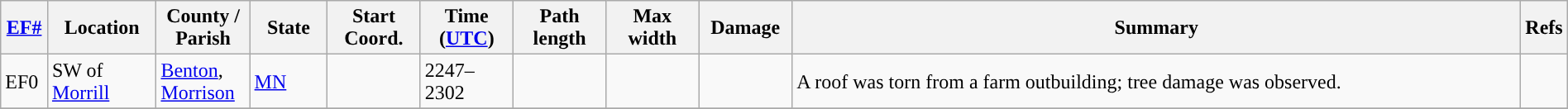<table class="wikitable sortable" style="width:100%;">
<tr>
<th scope="col" width="3%" align="center"><a href='#'>EF#</a></th>
<th scope="col" width="7%" align="center" class="unsortable">Location</th>
<th scope="col" width="6%" align="center" class="unsortable">County / Parish</th>
<th scope="col" width="5%" align="center">State</th>
<th scope="col" width="6%" align="center">Start Coord.</th>
<th scope="col" width="6%" align="center">Time (<a href='#'>UTC</a>)</th>
<th scope="col" width="6%" align="center">Path length</th>
<th scope="col" width="6%" align="center">Max width</th>
<th scope="col" width="6%" align="center">Damage</th>
<th scope="col" width="48%" class="unsortable" align="center">Summary</th>
<th scope="col" width="48%" class="unsortable" align="center">Refs</th>
</tr>
<tr>
<td>EF0</td>
<td>SW of <a href='#'>Morrill</a></td>
<td><a href='#'>Benton</a>, <a href='#'>Morrison</a></td>
<td><a href='#'>MN</a></td>
<td></td>
<td>2247–2302</td>
<td></td>
<td></td>
<td></td>
<td>A roof was torn from a farm outbuilding; tree damage was observed.</td>
<td></td>
</tr>
<tr>
</tr>
</table>
